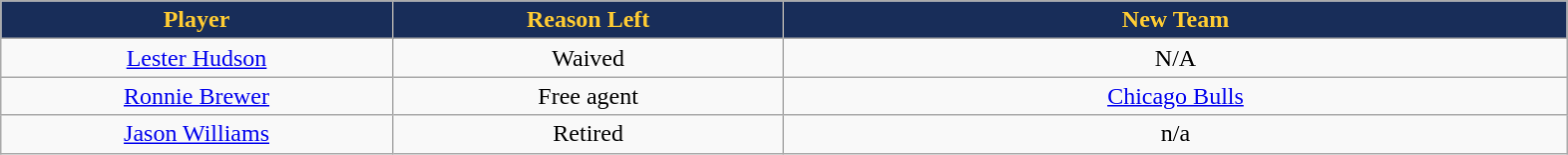<table class="wikitable sortable sortable">
<tr>
<th style="background:#182d59; color:#fc3; width:10%;">Player</th>
<th style="background:#182d59; color:#fc3; width:10%;">Reason Left</th>
<th style="background:#182d59; color:#fc3; width:20%;">New Team</th>
</tr>
<tr style="text-align: center">
<td><a href='#'>Lester Hudson</a></td>
<td>Waived</td>
<td>N/A</td>
</tr>
<tr style="text-align: center">
<td><a href='#'>Ronnie Brewer</a></td>
<td>Free agent</td>
<td><a href='#'>Chicago Bulls</a></td>
</tr>
<tr style="text-align: center">
<td><a href='#'>Jason Williams</a></td>
<td>Retired</td>
<td>n/a</td>
</tr>
</table>
